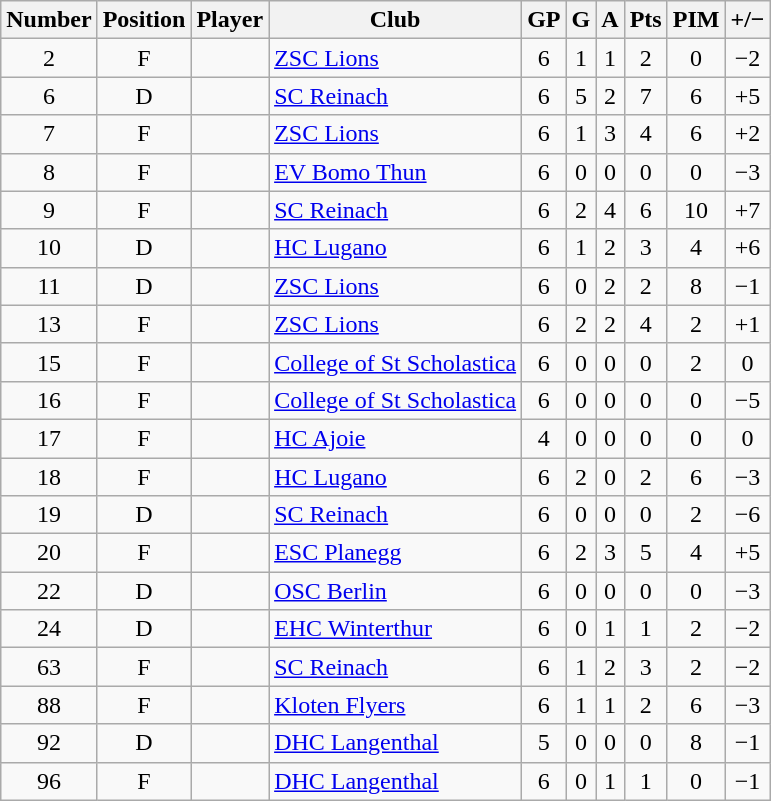<table class="wikitable sortable" style="text-align: center;">
<tr>
<th>Number</th>
<th>Position</th>
<th>Player</th>
<th>Club</th>
<th>GP</th>
<th>G</th>
<th>A</th>
<th>Pts</th>
<th>PIM</th>
<th>+/−</th>
</tr>
<tr>
<td>2</td>
<td>F</td>
<td align=left></td>
<td align=left> <a href='#'>ZSC Lions</a></td>
<td>6</td>
<td>1</td>
<td>1</td>
<td>2</td>
<td>0</td>
<td>−2</td>
</tr>
<tr>
<td>6</td>
<td>D</td>
<td align=left></td>
<td align=left> <a href='#'>SC Reinach</a></td>
<td>6</td>
<td>5</td>
<td>2</td>
<td>7</td>
<td>6</td>
<td>+5</td>
</tr>
<tr>
<td>7</td>
<td>F</td>
<td align=left></td>
<td align=left> <a href='#'>ZSC Lions</a></td>
<td>6</td>
<td>1</td>
<td>3</td>
<td>4</td>
<td>6</td>
<td>+2</td>
</tr>
<tr>
<td>8</td>
<td>F</td>
<td align=left></td>
<td align=left> <a href='#'>EV Bomo Thun</a></td>
<td>6</td>
<td>0</td>
<td>0</td>
<td>0</td>
<td>0</td>
<td>−3</td>
</tr>
<tr>
<td>9</td>
<td>F</td>
<td align=left></td>
<td align=left> <a href='#'>SC Reinach</a></td>
<td>6</td>
<td>2</td>
<td>4</td>
<td>6</td>
<td>10</td>
<td>+7</td>
</tr>
<tr>
<td>10</td>
<td>D</td>
<td align=left></td>
<td align=left> <a href='#'>HC Lugano</a></td>
<td>6</td>
<td>1</td>
<td>2</td>
<td>3</td>
<td>4</td>
<td>+6</td>
</tr>
<tr>
<td>11</td>
<td>D</td>
<td align=left></td>
<td align=left> <a href='#'>ZSC Lions</a></td>
<td>6</td>
<td>0</td>
<td>2</td>
<td>2</td>
<td>8</td>
<td>−1</td>
</tr>
<tr>
<td>13</td>
<td>F</td>
<td align=left></td>
<td align=left> <a href='#'>ZSC Lions</a></td>
<td>6</td>
<td>2</td>
<td>2</td>
<td>4</td>
<td>2</td>
<td>+1</td>
</tr>
<tr>
<td>15</td>
<td>F</td>
<td align=left></td>
<td align=left> <a href='#'>College of St Scholastica</a></td>
<td>6</td>
<td>0</td>
<td>0</td>
<td>0</td>
<td>2</td>
<td>0</td>
</tr>
<tr>
<td>16</td>
<td>F</td>
<td align=left></td>
<td align=left> <a href='#'>College of St Scholastica</a></td>
<td>6</td>
<td>0</td>
<td>0</td>
<td>0</td>
<td>0</td>
<td>−5</td>
</tr>
<tr>
<td>17</td>
<td>F</td>
<td align=left></td>
<td align=left> <a href='#'>HC Ajoie</a></td>
<td>4</td>
<td>0</td>
<td>0</td>
<td>0</td>
<td>0</td>
<td>0</td>
</tr>
<tr>
<td>18</td>
<td>F</td>
<td align=left></td>
<td align=left> <a href='#'>HC Lugano</a></td>
<td>6</td>
<td>2</td>
<td>0</td>
<td>2</td>
<td>6</td>
<td>−3</td>
</tr>
<tr>
<td>19</td>
<td>D</td>
<td align=left></td>
<td align=left> <a href='#'>SC Reinach</a></td>
<td>6</td>
<td>0</td>
<td>0</td>
<td>0</td>
<td>2</td>
<td>−6</td>
</tr>
<tr>
<td>20</td>
<td>F</td>
<td align=left></td>
<td align=left> <a href='#'>ESC Planegg</a></td>
<td>6</td>
<td>2</td>
<td>3</td>
<td>5</td>
<td>4</td>
<td>+5</td>
</tr>
<tr>
<td>22</td>
<td>D</td>
<td align=left></td>
<td align=left> <a href='#'>OSC Berlin</a></td>
<td>6</td>
<td>0</td>
<td>0</td>
<td>0</td>
<td>0</td>
<td>−3</td>
</tr>
<tr>
<td>24</td>
<td>D</td>
<td align=left></td>
<td align=left> <a href='#'>EHC Winterthur</a></td>
<td>6</td>
<td>0</td>
<td>1</td>
<td>1</td>
<td>2</td>
<td>−2</td>
</tr>
<tr>
<td>63</td>
<td>F</td>
<td align=left></td>
<td align=left> <a href='#'>SC Reinach</a></td>
<td>6</td>
<td>1</td>
<td>2</td>
<td>3</td>
<td>2</td>
<td>−2</td>
</tr>
<tr>
<td>88</td>
<td>F</td>
<td align=left></td>
<td align=left> <a href='#'>Kloten Flyers</a></td>
<td>6</td>
<td>1</td>
<td>1</td>
<td>2</td>
<td>6</td>
<td>−3</td>
</tr>
<tr>
<td>92</td>
<td>D</td>
<td align=left></td>
<td align=left> <a href='#'>DHC Langenthal</a></td>
<td>5</td>
<td>0</td>
<td>0</td>
<td>0</td>
<td>8</td>
<td>−1</td>
</tr>
<tr>
<td>96</td>
<td>F</td>
<td align=left></td>
<td align=left> <a href='#'>DHC Langenthal</a></td>
<td>6</td>
<td>0</td>
<td>1</td>
<td>1</td>
<td>0</td>
<td>−1</td>
</tr>
</table>
